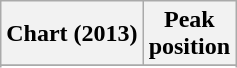<table class="wikitable sortable plainrowheaders" style="text-align:center">
<tr>
<th scope="col">Chart (2013)</th>
<th scope="col">Peak<br>position</th>
</tr>
<tr>
</tr>
<tr>
</tr>
</table>
